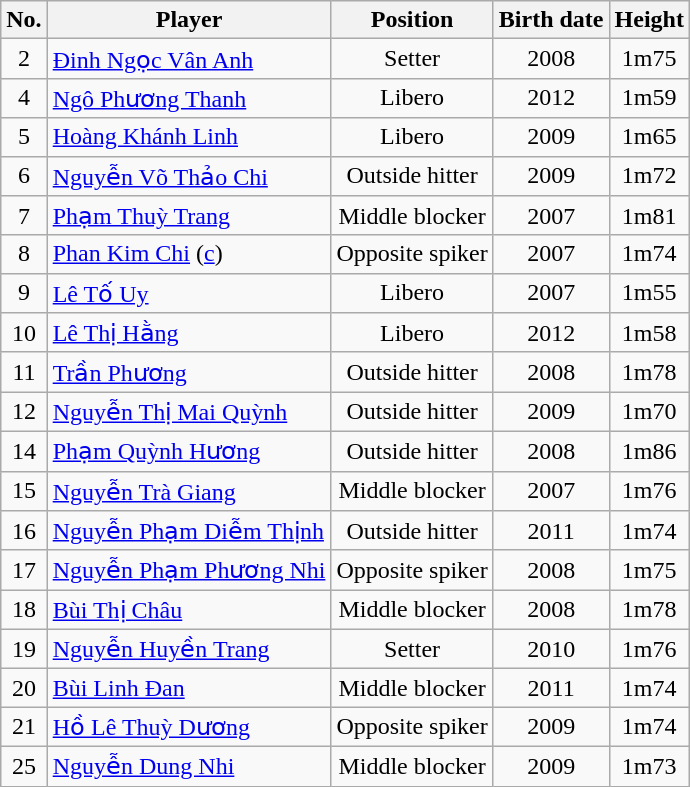<table class=wikitable style="font-size:100%;text-align:center">
<tr>
<th>No.</th>
<th>Player</th>
<th>Position</th>
<th>Birth date</th>
<th>Height</th>
</tr>
<tr>
<td>2</td>
<td align="left"> <a href='#'>Đinh Ngọc Vân Anh</a></td>
<td>Setter</td>
<td>2008</td>
<td>1m75</td>
</tr>
<tr>
<td>4</td>
<td align=left> <a href='#'>Ngô Phương Thanh</a></td>
<td>Libero</td>
<td>2012</td>
<td>1m59</td>
</tr>
<tr>
<td>5</td>
<td align=left> <a href='#'>Hoàng Khánh Linh</a></td>
<td>Libero</td>
<td>2009</td>
<td>1m65</td>
</tr>
<tr>
<td>6</td>
<td align="left"> <a href='#'>Nguyễn Võ Thảo Chi</a></td>
<td>Outside hitter</td>
<td>2009</td>
<td>1m72</td>
</tr>
<tr>
<td>7</td>
<td align=left> <a href='#'>Phạm Thuỳ Trang</a></td>
<td>Middle blocker</td>
<td>2007</td>
<td>1m81</td>
</tr>
<tr>
<td>8</td>
<td align="left"> <a href='#'>Phan Kim Chi</a> (<a href='#'>c</a>)</td>
<td>Opposite spiker</td>
<td>2007</td>
<td>1m74</td>
</tr>
<tr>
<td>9</td>
<td align="left"> <a href='#'>Lê Tố Uy</a></td>
<td>Libero</td>
<td>2007</td>
<td>1m55</td>
</tr>
<tr>
<td>10</td>
<td align="left"> <a href='#'>Lê Thị Hằng</a></td>
<td>Libero</td>
<td>2012</td>
<td>1m58</td>
</tr>
<tr>
<td>11</td>
<td align="left"> <a href='#'>Trần Phương</a></td>
<td>Outside hitter</td>
<td>2008</td>
<td>1m78</td>
</tr>
<tr>
<td>12</td>
<td align="left"> <a href='#'>Nguyễn Thị Mai Quỳnh</a></td>
<td>Outside hitter</td>
<td>2009</td>
<td>1m70</td>
</tr>
<tr>
<td>14</td>
<td align=left> <a href='#'>Phạm Quỳnh Hương</a></td>
<td>Outside hitter</td>
<td>2008</td>
<td>1m86</td>
</tr>
<tr>
<td>15</td>
<td align="left"> <a href='#'>Nguyễn Trà Giang</a></td>
<td>Middle blocker</td>
<td>2007</td>
<td>1m76</td>
</tr>
<tr>
<td>16</td>
<td align="left"> <a href='#'>Nguyễn Phạm Diễm Thịnh</a></td>
<td>Outside hitter</td>
<td>2011</td>
<td>1m74</td>
</tr>
<tr>
<td>17</td>
<td align=left> <a href='#'>Nguyễn Phạm Phương Nhi</a></td>
<td>Opposite spiker</td>
<td>2008</td>
<td>1m75</td>
</tr>
<tr>
<td>18</td>
<td align=left> <a href='#'>Bùi Thị Châu</a></td>
<td>Middle blocker</td>
<td>2008</td>
<td>1m78</td>
</tr>
<tr>
<td>19</td>
<td align="left"> <a href='#'>Nguyễn Huyền Trang</a></td>
<td>Setter</td>
<td>2010</td>
<td>1m76</td>
</tr>
<tr>
<td>20</td>
<td align=left> <a href='#'>Bùi Linh Đan</a></td>
<td>Middle blocker</td>
<td>2011</td>
<td>1m74</td>
</tr>
<tr>
<td>21</td>
<td align=left> <a href='#'>Hồ Lê Thuỳ Dương</a></td>
<td>Opposite spiker</td>
<td>2009</td>
<td>1m74</td>
</tr>
<tr>
<td>25</td>
<td align=left> <a href='#'>Nguyễn Dung Nhi</a></td>
<td>Middle blocker</td>
<td>2009</td>
<td>1m73</td>
</tr>
</table>
